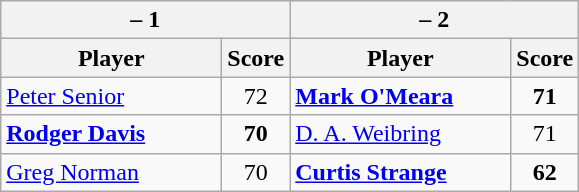<table class=wikitable>
<tr>
<th colspan=2> – 1</th>
<th colspan=2> – 2</th>
</tr>
<tr>
<th width=140>Player</th>
<th>Score</th>
<th width=140>Player</th>
<th>Score</th>
</tr>
<tr>
<td><a href='#'>Peter Senior</a></td>
<td align=center>72</td>
<td><strong><a href='#'>Mark O'Meara</a></strong></td>
<td align=center><strong>71</strong></td>
</tr>
<tr>
<td><strong><a href='#'>Rodger Davis</a></strong></td>
<td align=center><strong>70</strong></td>
<td><a href='#'>D. A. Weibring</a></td>
<td align=center>71</td>
</tr>
<tr>
<td><a href='#'>Greg Norman</a></td>
<td align=center>70</td>
<td><strong><a href='#'>Curtis Strange</a></strong></td>
<td align=center><strong>62</strong></td>
</tr>
</table>
